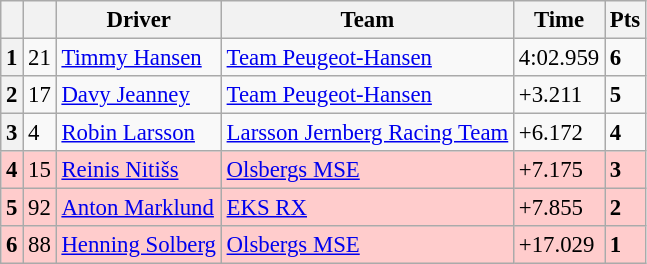<table class=wikitable style="font-size:95%">
<tr>
<th></th>
<th></th>
<th>Driver</th>
<th>Team</th>
<th>Time</th>
<th>Pts</th>
</tr>
<tr>
<th>1</th>
<td>21</td>
<td> <a href='#'>Timmy Hansen</a></td>
<td><a href='#'>Team Peugeot-Hansen</a></td>
<td>4:02.959</td>
<td><strong>6</strong></td>
</tr>
<tr>
<th>2</th>
<td>17</td>
<td> <a href='#'>Davy Jeanney</a></td>
<td><a href='#'>Team Peugeot-Hansen</a></td>
<td>+3.211</td>
<td><strong>5</strong></td>
</tr>
<tr>
<th>3</th>
<td>4</td>
<td> <a href='#'>Robin Larsson</a></td>
<td><a href='#'>Larsson Jernberg Racing Team</a></td>
<td>+6.172</td>
<td><strong>4</strong></td>
</tr>
<tr>
<th style="background:#ffcccc;">4</th>
<td style="background:#ffcccc;">15</td>
<td style="background:#ffcccc;"> <a href='#'>Reinis Nitišs</a></td>
<td style="background:#ffcccc;"><a href='#'>Olsbergs MSE</a></td>
<td style="background:#ffcccc;">+7.175</td>
<td style="background:#ffcccc;"><strong>3</strong></td>
</tr>
<tr>
<th style="background:#ffcccc;">5</th>
<td style="background:#ffcccc;">92</td>
<td style="background:#ffcccc;"> <a href='#'>Anton Marklund</a></td>
<td style="background:#ffcccc;"><a href='#'>EKS RX</a></td>
<td style="background:#ffcccc;">+7.855</td>
<td style="background:#ffcccc;"><strong>2</strong></td>
</tr>
<tr>
<th style="background:#ffcccc;">6</th>
<td style="background:#ffcccc;">88</td>
<td style="background:#ffcccc;"> <a href='#'>Henning Solberg</a></td>
<td style="background:#ffcccc;"><a href='#'>Olsbergs MSE</a></td>
<td style="background:#ffcccc;">+17.029</td>
<td style="background:#ffcccc;"><strong>1</strong></td>
</tr>
</table>
